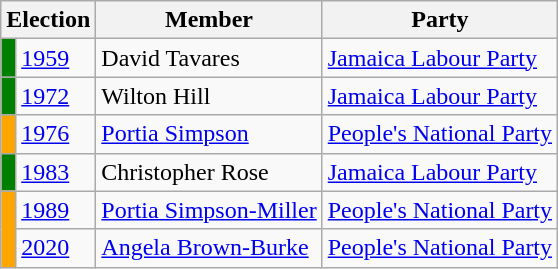<table class="wikitable">
<tr>
<th colspan="2">Election</th>
<th>Member</th>
<th>Party</th>
</tr>
<tr>
<td style="background-color: green"></td>
<td><a href='#'>1959</a></td>
<td>David Tavares</td>
<td><a href='#'>Jamaica Labour Party</a></td>
</tr>
<tr>
<td style="background-color: green"></td>
<td><a href='#'>1972</a></td>
<td>Wilton Hill</td>
<td><a href='#'>Jamaica Labour Party</a></td>
</tr>
<tr>
<td style="background-color: orange"></td>
<td><a href='#'>1976</a></td>
<td><a href='#'>Portia Simpson</a></td>
<td><a href='#'>People's National Party</a></td>
</tr>
<tr>
<td style="background-color: green"></td>
<td><a href='#'>1983</a></td>
<td>Christopher Rose</td>
<td><a href='#'>Jamaica Labour Party</a></td>
</tr>
<tr>
<td rowspan="2" style="background-color: orange"></td>
<td><a href='#'>1989</a></td>
<td><a href='#'>Portia Simpson-Miller</a></td>
<td><a href='#'>People's National Party</a></td>
</tr>
<tr>
<td><a href='#'>2020</a></td>
<td><a href='#'>Angela Brown-Burke</a></td>
<td><a href='#'>People's National Party</a></td>
</tr>
</table>
